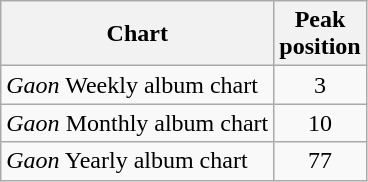<table class="wikitable sortable">
<tr>
<th>Chart</th>
<th>Peak<br>position</th>
</tr>
<tr>
<td><em>Gaon</em> Weekly album chart</td>
<td align="center">3</td>
</tr>
<tr>
<td><em>Gaon</em> Monthly album chart</td>
<td align="center">10</td>
</tr>
<tr>
<td><em>Gaon</em> Yearly album chart</td>
<td align="center">77</td>
</tr>
</table>
